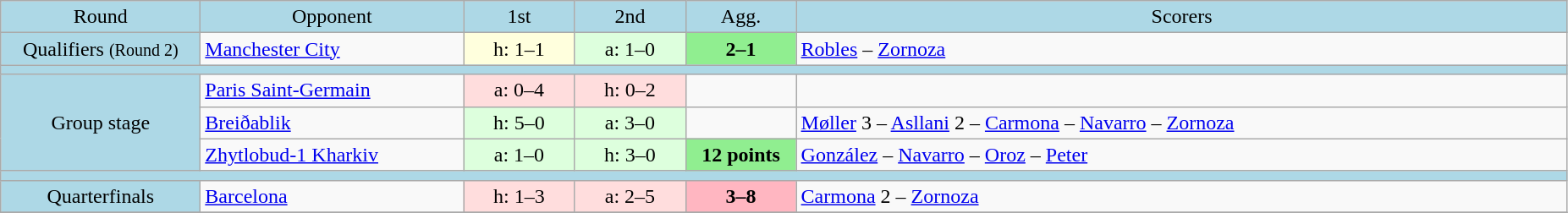<table class="wikitable" style="text-align:center">
<tr bgcolor=lightblue>
<td width=150px>Round</td>
<td width=200px>Opponent</td>
<td width=80px>1st</td>
<td width=80px>2nd</td>
<td width=80px>Agg.</td>
<td width=600px>Scorers</td>
</tr>
<tr>
<td bgcolor=lightblue>Qualifiers <small>(Round 2)</small></td>
<td align=left> <a href='#'>Manchester City</a></td>
<td bgcolor="#ffffdd">h: 1–1</td>
<td bgcolor="#ddffdd">a: 1–0</td>
<td bgcolor=lightgreen><strong>2–1</strong></td>
<td align=left><a href='#'>Robles</a> – <a href='#'>Zornoza</a></td>
</tr>
<tr bgcolor=lightblue>
<td colspan=6></td>
</tr>
<tr>
<td rowspan=3 bgcolor=lightblue>Group stage</td>
<td align=left> <a href='#'>Paris Saint-Germain</a></td>
<td bgcolor="#ffdddd">a: 0–4</td>
<td bgcolor="#ffdddd">h: 0–2</td>
<td></td>
<td></td>
</tr>
<tr>
<td align=left> <a href='#'>Breiðablik</a></td>
<td bgcolor="#ddffdd">h: 5–0</td>
<td bgcolor="#ddffdd">a: 3–0</td>
<td></td>
<td align=left><a href='#'>Møller</a> 3 – <a href='#'>Asllani</a> 2 – <a href='#'>Carmona</a> – <a href='#'>Navarro</a> – <a href='#'>Zornoza</a></td>
</tr>
<tr>
<td align=left> <a href='#'>Zhytlobud-1 Kharkiv</a></td>
<td bgcolor="#ddffdd">a: 1–0</td>
<td bgcolor="#ddffdd">h: 3–0</td>
<td bgcolor=lightgreen><strong>12 points</strong></td>
<td align=left><a href='#'>González</a> – <a href='#'>Navarro</a> – <a href='#'>Oroz</a> – <a href='#'>Peter</a></td>
</tr>
<tr bgcolor=lightblue>
<td colspan=6></td>
</tr>
<tr>
<td bgcolor=lightblue>Quarterfinals</td>
<td align=left> <a href='#'>Barcelona</a></td>
<td bgcolor="#ffdddd">h: 1–3</td>
<td bgcolor="#ffdddd">a: 2–5</td>
<td bgcolor=lightpink><strong>3–8</strong></td>
<td align=left><a href='#'>Carmona</a> 2 – <a href='#'>Zornoza</a></td>
</tr>
<tr>
</tr>
</table>
